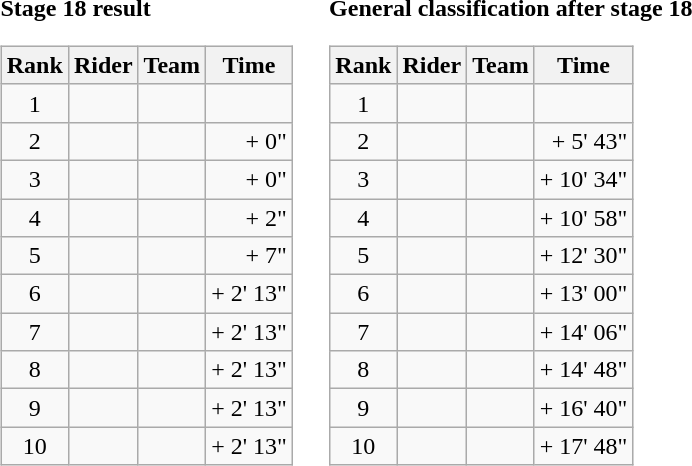<table>
<tr>
<td><strong>Stage 18 result</strong><br><table class="wikitable">
<tr>
<th scope="col">Rank</th>
<th scope="col">Rider</th>
<th scope="col">Team</th>
<th scope="col">Time</th>
</tr>
<tr>
<td style="text-align:center;">1</td>
<td></td>
<td></td>
<td style="text-align:right;"></td>
</tr>
<tr>
<td style="text-align:center;">2</td>
<td></td>
<td></td>
<td style="text-align:right;">+ 0"</td>
</tr>
<tr>
<td style="text-align:center;">3</td>
<td></td>
<td></td>
<td style="text-align:right;">+ 0"</td>
</tr>
<tr>
<td style="text-align:center;">4</td>
<td></td>
<td></td>
<td style="text-align:right;">+ 2"</td>
</tr>
<tr>
<td style="text-align:center;">5</td>
<td></td>
<td></td>
<td style="text-align:right;">+ 7"</td>
</tr>
<tr>
<td style="text-align:center;">6</td>
<td></td>
<td></td>
<td style="text-align:right;">+ 2' 13"</td>
</tr>
<tr>
<td style="text-align:center;">7</td>
<td></td>
<td></td>
<td style="text-align:right;">+ 2' 13"</td>
</tr>
<tr>
<td style="text-align:center;">8</td>
<td></td>
<td></td>
<td style="text-align:right;">+ 2' 13"</td>
</tr>
<tr>
<td style="text-align:center;">9</td>
<td></td>
<td></td>
<td style="text-align:right;">+ 2' 13"</td>
</tr>
<tr>
<td style="text-align:center;">10</td>
<td></td>
<td></td>
<td style="text-align:right;">+ 2' 13"</td>
</tr>
</table>
</td>
<td></td>
<td><strong>General classification after stage 18</strong><br><table class="wikitable">
<tr>
<th scope="col">Rank</th>
<th scope="col">Rider</th>
<th scope="col">Team</th>
<th scope="col">Time</th>
</tr>
<tr>
<td style="text-align:center;">1</td>
<td></td>
<td></td>
<td style="text-align:right;"></td>
</tr>
<tr>
<td style="text-align:center;">2</td>
<td></td>
<td></td>
<td style="text-align:right;">+ 5' 43"</td>
</tr>
<tr>
<td style="text-align:center;">3</td>
<td></td>
<td></td>
<td style="text-align:right;">+ 10' 34"</td>
</tr>
<tr>
<td style="text-align:center;">4</td>
<td></td>
<td></td>
<td style="text-align:right;">+ 10' 58"</td>
</tr>
<tr>
<td style="text-align:center;">5</td>
<td></td>
<td></td>
<td style="text-align:right;">+ 12' 30"</td>
</tr>
<tr>
<td style="text-align:center;">6</td>
<td></td>
<td></td>
<td style="text-align:right;">+ 13' 00"</td>
</tr>
<tr>
<td style="text-align:center;">7</td>
<td></td>
<td></td>
<td style="text-align:right;">+ 14' 06"</td>
</tr>
<tr>
<td style="text-align:center;">8</td>
<td></td>
<td></td>
<td style="text-align:right;">+ 14' 48"</td>
</tr>
<tr>
<td style="text-align:center;">9</td>
<td></td>
<td></td>
<td style="text-align:right;">+ 16' 40"</td>
</tr>
<tr>
<td style="text-align:center;">10</td>
<td></td>
<td></td>
<td style="text-align:right;">+ 17' 48"</td>
</tr>
</table>
</td>
</tr>
</table>
